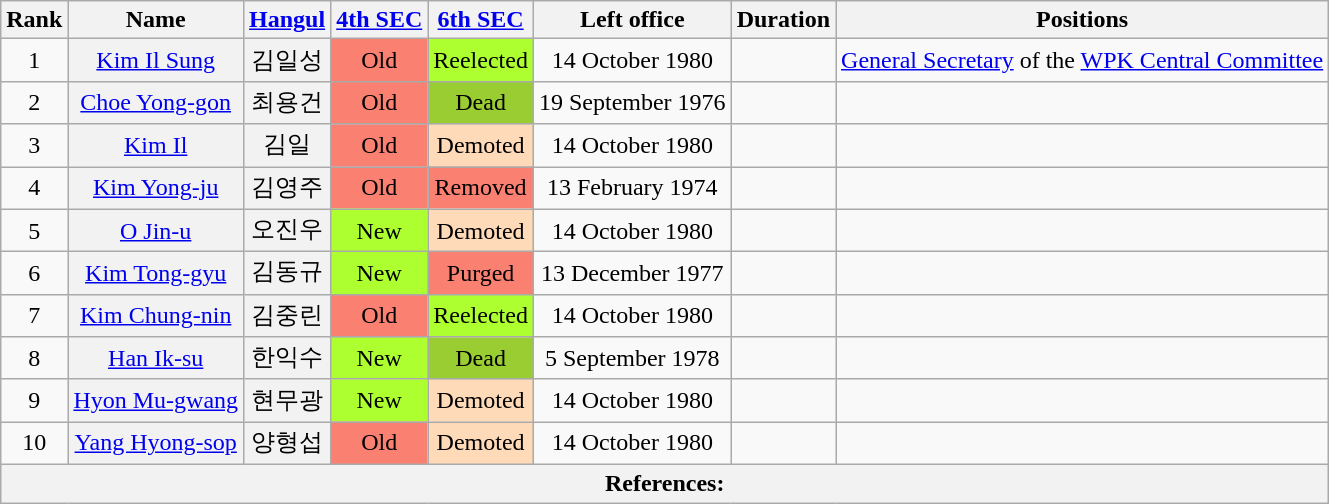<table class="wikitable sortable">
<tr>
<th>Rank</th>
<th>Name</th>
<th><a href='#'>Hangul</a></th>
<th><a href='#'>4th SEC</a></th>
<th><a href='#'>6th SEC</a></th>
<th>Left office</th>
<th>Duration</th>
<th>Positions</th>
</tr>
<tr>
<td align="center">1</td>
<th align="center" scope="row" style="font-weight:normal;"><a href='#'>Kim Il Sung</a></th>
<th align="center" scope="row" style="font-weight:normal;">김일성</th>
<td style="background: Salmon" align="center">Old</td>
<td align="center" style="background: GreenYellow">Reelected</td>
<td align="center">14 October 1980</td>
<td align="center"></td>
<td><a href='#'>General Secretary</a> of the <a href='#'>WPK Central Committee</a></td>
</tr>
<tr>
<td align="center">2</td>
<th align="center" scope="row" style="font-weight:normal;"><a href='#'>Choe Yong-gon</a></th>
<th align="center" scope="row" style="font-weight:normal;">최용건</th>
<td style="background: Salmon" align="center">Old</td>
<td data-sort-value="1" align="center" style="background: YellowGreen">Dead</td>
<td align="center">19 September 1976</td>
<td align="center"></td>
<td></td>
</tr>
<tr>
<td align="center">3</td>
<th align="center" scope="row" style="font-weight:normal;"><a href='#'>Kim Il</a></th>
<th align="center" scope="row" style="font-weight:normal;">김일</th>
<td style="background: Salmon" align="center">Old</td>
<td style="background: PeachPuff" align="center">Demoted</td>
<td align="center">14 October 1980</td>
<td align="center"></td>
<td></td>
</tr>
<tr>
<td align="center">4</td>
<th align="center" scope="row" style="font-weight:normal;"><a href='#'>Kim Yong-ju</a></th>
<th align="center" scope="row" style="font-weight:normal;">김영주</th>
<td style="background: Salmon" align="center">Old</td>
<td style="background: Salmon" align="center">Removed</td>
<td align="center">13 February 1974</td>
<td align="center"></td>
<td></td>
</tr>
<tr>
<td align="center">5</td>
<th align="center" scope="row" style="font-weight:normal;"><a href='#'>O Jin-u</a></th>
<th align="center" scope="row" style="font-weight:normal;">오진우</th>
<td align="center" style="background: GreenYellow">New</td>
<td style="background: PeachPuff" align="center">Demoted</td>
<td align="center">14 October 1980</td>
<td align="center"></td>
<td></td>
</tr>
<tr>
<td align="center">6</td>
<th align="center" scope="row" style="font-weight:normal;"><a href='#'>Kim Tong-gyu</a></th>
<th align="center" scope="row" style="font-weight:normal;">김동규</th>
<td align="center" style="background: GreenYellow">New</td>
<td style="background: Salmon" align="center">Purged</td>
<td align="center">13 December 1977</td>
<td align="center"></td>
<td></td>
</tr>
<tr>
<td align="center">7</td>
<th align="center" scope="row" style="font-weight:normal;"><a href='#'>Kim Chung-nin</a></th>
<th align="center" scope="row" style="font-weight:normal;">김중린</th>
<td style="background: Salmon" align="center">Old</td>
<td align="center" style="background: GreenYellow">Reelected</td>
<td align="center">14 October 1980</td>
<td align="center"></td>
<td></td>
</tr>
<tr>
<td align="center">8</td>
<th align="center" scope="row" style="font-weight:normal;"><a href='#'>Han Ik-su</a></th>
<th align="center" scope="row" style="font-weight:normal;">한익수</th>
<td align="center" style="background: GreenYellow">New</td>
<td data-sort-value="1" align="center" style="background: YellowGreen">Dead</td>
<td align="center">5 September 1978</td>
<td align="center"></td>
<td></td>
</tr>
<tr>
<td align="center">9</td>
<th align="center" scope="row" style="font-weight:normal;"><a href='#'>Hyon Mu-gwang</a></th>
<th align="center" scope="row" style="font-weight:normal;">현무광</th>
<td align="center" style="background: GreenYellow">New</td>
<td style="background: PeachPuff" align="center">Demoted</td>
<td align="center">14 October 1980</td>
<td align="center"></td>
<td></td>
</tr>
<tr>
<td align="center">10</td>
<th align="center" scope="row" style="font-weight:normal;"><a href='#'>Yang Hyong-sop</a></th>
<th align="center" scope="row" style="font-weight:normal;">양형섭</th>
<td style="background: Salmon" align="center">Old</td>
<td style="background: PeachPuff" align="center">Demoted</td>
<td align="center">14 October 1980</td>
<td align="center"></td>
<td></td>
</tr>
<tr>
<th colspan="9" unsortable><strong>References:</strong><br></th>
</tr>
</table>
